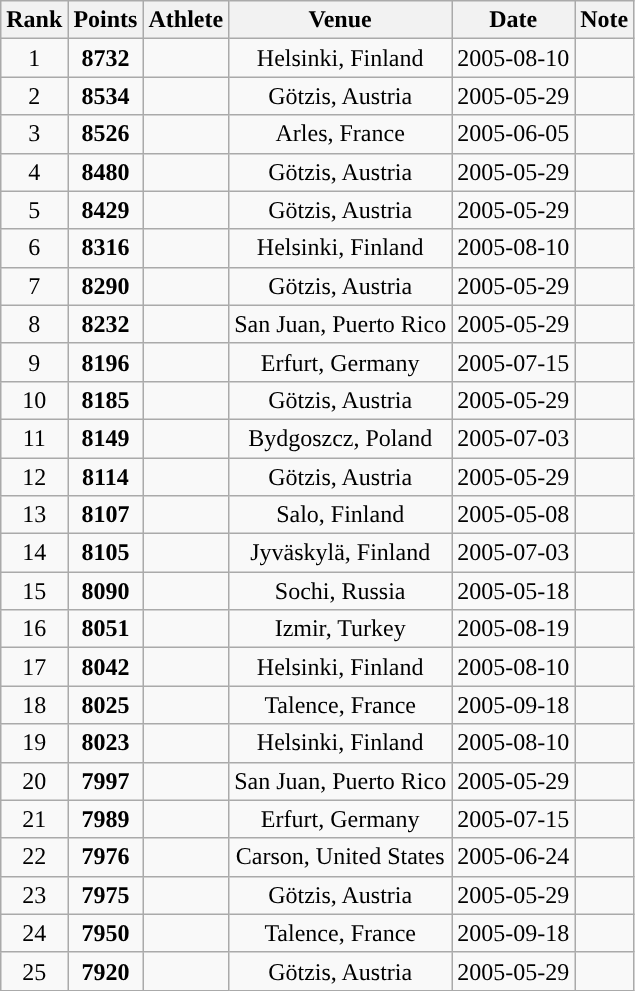<table class="wikitable" style=" text-align:center;">
<tr>
<th>Rank</th>
<th>Points</th>
<th>Athlete</th>
<th>Venue</th>
<th>Date</th>
<th>Note</th>
</tr>
<tr>
<td>1</td>
<td><strong>8732</strong></td>
<td align=left></td>
<td>Helsinki, Finland</td>
<td>2005-08-10</td>
<td></td>
</tr>
<tr>
<td>2</td>
<td><strong>8534</strong></td>
<td align=left></td>
<td>Götzis, Austria</td>
<td>2005-05-29</td>
<td></td>
</tr>
<tr>
<td>3</td>
<td><strong>8526</strong></td>
<td align=left></td>
<td>Arles, France</td>
<td>2005-06-05</td>
<td></td>
</tr>
<tr>
<td>4</td>
<td><strong>8480</strong></td>
<td align=left></td>
<td>Götzis, Austria</td>
<td>2005-05-29</td>
<td></td>
</tr>
<tr>
<td>5</td>
<td><strong>8429</strong></td>
<td align=left></td>
<td>Götzis, Austria</td>
<td>2005-05-29</td>
<td></td>
</tr>
<tr>
<td>6</td>
<td><strong>8316</strong></td>
<td align=left></td>
<td>Helsinki, Finland</td>
<td>2005-08-10</td>
<td></td>
</tr>
<tr>
<td>7</td>
<td><strong>8290</strong></td>
<td align=left></td>
<td>Götzis, Austria</td>
<td>2005-05-29</td>
<td></td>
</tr>
<tr>
<td>8</td>
<td><strong>8232</strong></td>
<td align=left></td>
<td>San Juan, Puerto Rico</td>
<td>2005-05-29</td>
<td></td>
</tr>
<tr>
<td>9</td>
<td><strong>8196</strong></td>
<td align=left></td>
<td>Erfurt, Germany</td>
<td>2005-07-15</td>
<td></td>
</tr>
<tr>
<td>10</td>
<td><strong>8185</strong></td>
<td align=left></td>
<td>Götzis, Austria</td>
<td>2005-05-29</td>
<td></td>
</tr>
<tr>
<td>11</td>
<td><strong>8149</strong></td>
<td align=left></td>
<td>Bydgoszcz, Poland</td>
<td>2005-07-03</td>
<td></td>
</tr>
<tr>
<td>12</td>
<td><strong>8114</strong></td>
<td align=left></td>
<td>Götzis, Austria</td>
<td>2005-05-29</td>
<td></td>
</tr>
<tr>
<td>13</td>
<td><strong>8107</strong></td>
<td align=left></td>
<td>Salo, Finland</td>
<td>2005-05-08</td>
<td></td>
</tr>
<tr>
<td>14</td>
<td><strong>8105</strong></td>
<td align=left></td>
<td>Jyväskylä, Finland</td>
<td>2005-07-03</td>
<td></td>
</tr>
<tr>
<td>15</td>
<td><strong>8090</strong></td>
<td align=left></td>
<td>Sochi, Russia</td>
<td>2005-05-18</td>
<td></td>
</tr>
<tr>
<td>16</td>
<td><strong>8051</strong></td>
<td align=left></td>
<td>Izmir, Turkey</td>
<td>2005-08-19</td>
<td></td>
</tr>
<tr>
<td>17</td>
<td><strong>8042</strong></td>
<td align=left></td>
<td>Helsinki, Finland</td>
<td>2005-08-10</td>
<td></td>
</tr>
<tr>
<td>18</td>
<td><strong>8025</strong></td>
<td align=left></td>
<td>Talence, France</td>
<td>2005-09-18</td>
<td></td>
</tr>
<tr>
<td>19</td>
<td><strong>8023</strong></td>
<td align=left></td>
<td>Helsinki, Finland</td>
<td>2005-08-10</td>
<td></td>
</tr>
<tr>
<td>20</td>
<td><strong>7997</strong></td>
<td align=left></td>
<td>San Juan, Puerto Rico</td>
<td>2005-05-29</td>
<td></td>
</tr>
<tr>
<td>21</td>
<td><strong>7989</strong></td>
<td align=left></td>
<td>Erfurt, Germany</td>
<td>2005-07-15</td>
<td></td>
</tr>
<tr>
<td>22</td>
<td><strong>7976</strong></td>
<td align=left></td>
<td>Carson, United States</td>
<td>2005-06-24</td>
<td></td>
</tr>
<tr>
<td>23</td>
<td><strong>7975</strong></td>
<td align=left></td>
<td>Götzis, Austria</td>
<td>2005-05-29</td>
<td></td>
</tr>
<tr>
<td>24</td>
<td><strong>7950</strong></td>
<td align=left></td>
<td>Talence, France</td>
<td>2005-09-18</td>
<td></td>
</tr>
<tr>
<td>25</td>
<td><strong>7920</strong></td>
<td align=left></td>
<td>Götzis, Austria</td>
<td>2005-05-29</td>
<td></td>
</tr>
</table>
